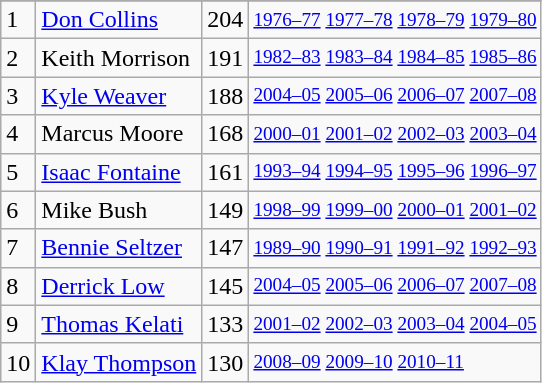<table class="wikitable">
<tr>
</tr>
<tr>
<td>1</td>
<td><a href='#'>Don Collins</a></td>
<td>204</td>
<td style="font-size:80%;"><a href='#'>1976–77</a> <a href='#'>1977–78</a> <a href='#'>1978–79</a> <a href='#'>1979–80</a></td>
</tr>
<tr>
<td>2</td>
<td>Keith Morrison</td>
<td>191</td>
<td style="font-size:80%;"><a href='#'>1982–83</a> <a href='#'>1983–84</a> <a href='#'>1984–85</a> <a href='#'>1985–86</a></td>
</tr>
<tr>
<td>3</td>
<td><a href='#'>Kyle Weaver</a></td>
<td>188</td>
<td style="font-size:80%;"><a href='#'>2004–05</a> <a href='#'>2005–06</a> <a href='#'>2006–07</a> <a href='#'>2007–08</a></td>
</tr>
<tr>
<td>4</td>
<td>Marcus Moore</td>
<td>168</td>
<td style="font-size:80%;"><a href='#'>2000–01</a> <a href='#'>2001–02</a> <a href='#'>2002–03</a> <a href='#'>2003–04</a></td>
</tr>
<tr>
<td>5</td>
<td><a href='#'>Isaac Fontaine</a></td>
<td>161</td>
<td style="font-size:80%;"><a href='#'>1993–94</a> <a href='#'>1994–95</a> <a href='#'>1995–96</a> <a href='#'>1996–97</a></td>
</tr>
<tr>
<td>6</td>
<td>Mike Bush</td>
<td>149</td>
<td style="font-size:80%;"><a href='#'>1998–99</a> <a href='#'>1999–00</a> <a href='#'>2000–01</a> <a href='#'>2001–02</a></td>
</tr>
<tr>
<td>7</td>
<td><a href='#'>Bennie Seltzer</a></td>
<td>147</td>
<td style="font-size:80%;"><a href='#'>1989–90</a> <a href='#'>1990–91</a> <a href='#'>1991–92</a> <a href='#'>1992–93</a></td>
</tr>
<tr>
<td>8</td>
<td><a href='#'>Derrick Low</a></td>
<td>145</td>
<td style="font-size:80%;"><a href='#'>2004–05</a> <a href='#'>2005–06</a> <a href='#'>2006–07</a> <a href='#'>2007–08</a></td>
</tr>
<tr>
<td>9</td>
<td><a href='#'>Thomas Kelati</a></td>
<td>133</td>
<td style="font-size:80%;"><a href='#'>2001–02</a> <a href='#'>2002–03</a> <a href='#'>2003–04</a> <a href='#'>2004–05</a></td>
</tr>
<tr>
<td>10</td>
<td><a href='#'>Klay Thompson</a></td>
<td>130</td>
<td style="font-size:80%;"><a href='#'>2008–09</a> <a href='#'>2009–10</a> <a href='#'>2010–11</a></td>
</tr>
</table>
